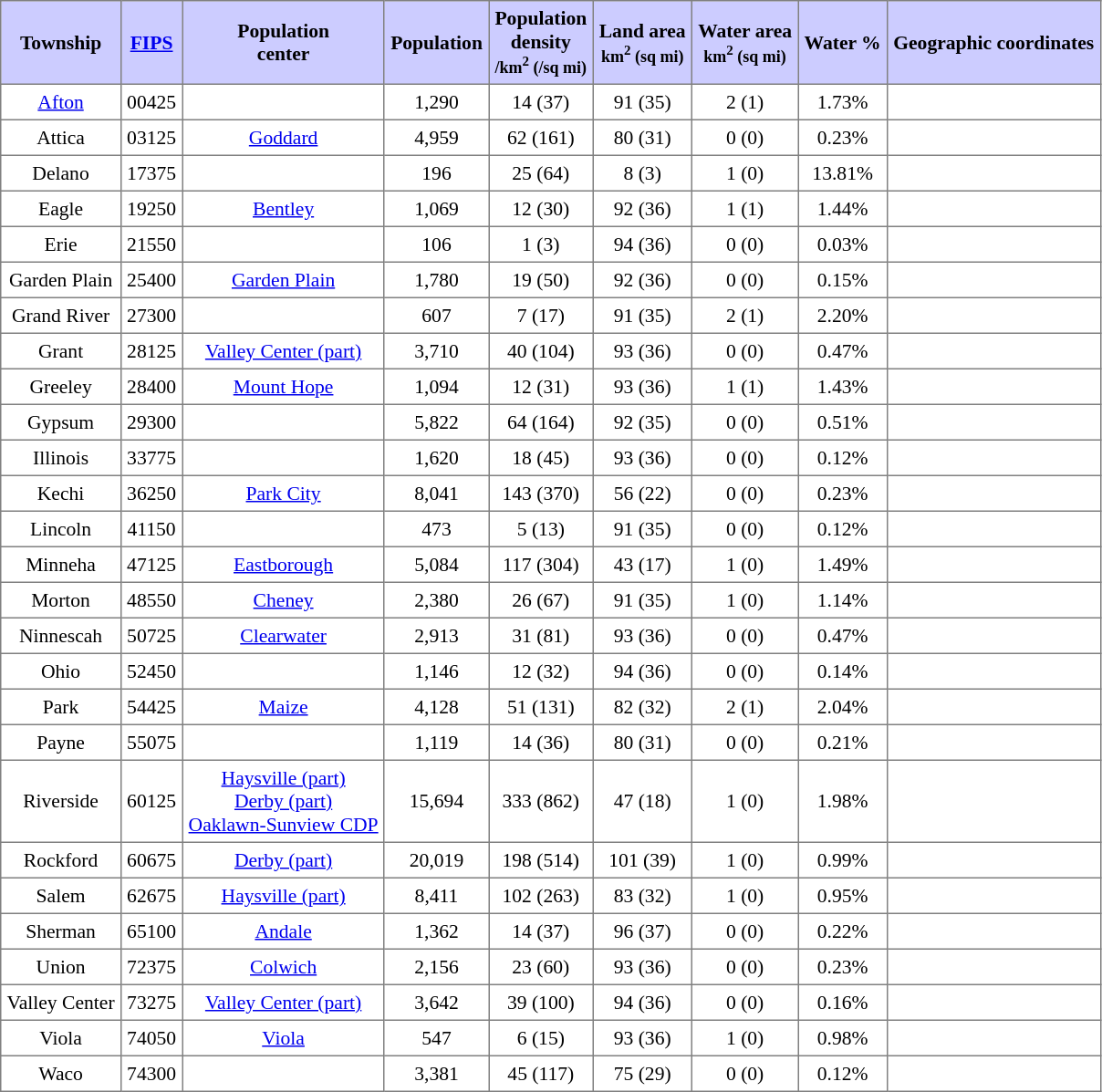<table class="toccolours" border=1 cellspacing=0 cellpadding=4 style="text-align:center; border-collapse:collapse; font-size:90%;">
<tr style="background:#ccccff">
<th>Township</th>
<th><a href='#'>FIPS</a></th>
<th>Population<br>center</th>
<th>Population</th>
<th>Population<br>density<br><small>/km<sup>2</sup> (/sq mi)</small></th>
<th>Land area<br><small>km<sup>2</sup> (sq mi)</small></th>
<th>Water area<br><small>km<sup>2</sup> (sq mi)</small></th>
<th>Water %</th>
<th>Geographic coordinates</th>
</tr>
<tr>
<td><a href='#'>Afton</a></td>
<td>00425</td>
<td></td>
<td>1,290</td>
<td>14 (37)</td>
<td>91 (35)</td>
<td>2 (1)</td>
<td>1.73%</td>
<td></td>
</tr>
<tr>
<td>Attica</td>
<td>03125</td>
<td><a href='#'>Goddard</a></td>
<td>4,959</td>
<td>62 (161)</td>
<td>80 (31)</td>
<td>0 (0)</td>
<td>0.23%</td>
<td></td>
</tr>
<tr>
<td>Delano</td>
<td>17375</td>
<td></td>
<td>196</td>
<td>25 (64)</td>
<td>8 (3)</td>
<td>1 (0)</td>
<td>13.81%</td>
<td></td>
</tr>
<tr>
<td>Eagle</td>
<td>19250</td>
<td><a href='#'>Bentley</a></td>
<td>1,069</td>
<td>12 (30)</td>
<td>92 (36)</td>
<td>1 (1)</td>
<td>1.44%</td>
<td></td>
</tr>
<tr>
<td>Erie</td>
<td>21550</td>
<td></td>
<td>106</td>
<td>1 (3)</td>
<td>94 (36)</td>
<td>0 (0)</td>
<td>0.03%</td>
<td></td>
</tr>
<tr>
<td>Garden Plain</td>
<td>25400</td>
<td><a href='#'>Garden Plain</a></td>
<td>1,780</td>
<td>19 (50)</td>
<td>92 (36)</td>
<td>0 (0)</td>
<td>0.15%</td>
<td></td>
</tr>
<tr>
<td>Grand River</td>
<td>27300</td>
<td></td>
<td>607</td>
<td>7 (17)</td>
<td>91 (35)</td>
<td>2 (1)</td>
<td>2.20%</td>
<td></td>
</tr>
<tr>
<td>Grant</td>
<td>28125</td>
<td><a href='#'>Valley Center (part)</a></td>
<td>3,710</td>
<td>40 (104)</td>
<td>93 (36)</td>
<td>0 (0)</td>
<td>0.47%</td>
<td></td>
</tr>
<tr>
<td>Greeley</td>
<td>28400</td>
<td><a href='#'>Mount Hope</a></td>
<td>1,094</td>
<td>12 (31)</td>
<td>93 (36)</td>
<td>1 (1)</td>
<td>1.43%</td>
<td></td>
</tr>
<tr>
<td>Gypsum</td>
<td>29300</td>
<td></td>
<td>5,822</td>
<td>64 (164)</td>
<td>92 (35)</td>
<td>0 (0)</td>
<td>0.51%</td>
<td></td>
</tr>
<tr>
<td>Illinois</td>
<td>33775</td>
<td></td>
<td>1,620</td>
<td>18 (45)</td>
<td>93 (36)</td>
<td>0 (0)</td>
<td>0.12%</td>
<td></td>
</tr>
<tr>
<td>Kechi</td>
<td>36250</td>
<td><a href='#'>Park City</a></td>
<td>8,041</td>
<td>143 (370)</td>
<td>56 (22)</td>
<td>0 (0)</td>
<td>0.23%</td>
<td></td>
</tr>
<tr>
<td>Lincoln</td>
<td>41150</td>
<td></td>
<td>473</td>
<td>5 (13)</td>
<td>91 (35)</td>
<td>0 (0)</td>
<td>0.12%</td>
<td></td>
</tr>
<tr>
<td>Minneha</td>
<td>47125</td>
<td><a href='#'>Eastborough</a></td>
<td>5,084</td>
<td>117 (304)</td>
<td>43 (17)</td>
<td>1 (0)</td>
<td>1.49%</td>
<td></td>
</tr>
<tr>
<td>Morton</td>
<td>48550</td>
<td><a href='#'>Cheney</a></td>
<td>2,380</td>
<td>26 (67)</td>
<td>91 (35)</td>
<td>1 (0)</td>
<td>1.14%</td>
<td></td>
</tr>
<tr>
<td>Ninnescah</td>
<td>50725</td>
<td><a href='#'>Clearwater</a></td>
<td>2,913</td>
<td>31 (81)</td>
<td>93 (36)</td>
<td>0 (0)</td>
<td>0.47%</td>
<td></td>
</tr>
<tr>
<td>Ohio</td>
<td>52450</td>
<td></td>
<td>1,146</td>
<td>12 (32)</td>
<td>94 (36)</td>
<td>0 (0)</td>
<td>0.14%</td>
<td></td>
</tr>
<tr>
<td>Park</td>
<td>54425</td>
<td><a href='#'>Maize</a></td>
<td>4,128</td>
<td>51 (131)</td>
<td>82 (32)</td>
<td>2 (1)</td>
<td>2.04%</td>
<td></td>
</tr>
<tr>
<td>Payne</td>
<td>55075</td>
<td></td>
<td>1,119</td>
<td>14 (36)</td>
<td>80 (31)</td>
<td>0 (0)</td>
<td>0.21%</td>
<td></td>
</tr>
<tr>
<td>Riverside</td>
<td>60125</td>
<td><a href='#'>Haysville (part)</a><br><a href='#'>Derby (part)</a><br><a href='#'>Oaklawn-Sunview CDP</a></td>
<td>15,694</td>
<td>333 (862)</td>
<td>47 (18)</td>
<td>1 (0)</td>
<td>1.98%</td>
<td></td>
</tr>
<tr>
<td>Rockford</td>
<td>60675</td>
<td><a href='#'>Derby (part)</a></td>
<td>20,019</td>
<td>198 (514)</td>
<td>101 (39)</td>
<td>1 (0)</td>
<td>0.99%</td>
<td></td>
</tr>
<tr>
<td>Salem</td>
<td>62675</td>
<td><a href='#'>Haysville (part)</a></td>
<td>8,411</td>
<td>102 (263)</td>
<td>83 (32)</td>
<td>1 (0)</td>
<td>0.95%</td>
<td></td>
</tr>
<tr>
<td>Sherman</td>
<td>65100</td>
<td><a href='#'>Andale</a></td>
<td>1,362</td>
<td>14 (37)</td>
<td>96 (37)</td>
<td>0 (0)</td>
<td>0.22%</td>
<td></td>
</tr>
<tr>
<td>Union</td>
<td>72375</td>
<td><a href='#'>Colwich</a></td>
<td>2,156</td>
<td>23 (60)</td>
<td>93 (36)</td>
<td>0 (0)</td>
<td>0.23%</td>
<td></td>
</tr>
<tr>
<td>Valley Center</td>
<td>73275</td>
<td><a href='#'>Valley Center (part)</a></td>
<td>3,642</td>
<td>39 (100)</td>
<td>94 (36)</td>
<td>0 (0)</td>
<td>0.16%</td>
<td></td>
</tr>
<tr>
<td>Viola</td>
<td>74050</td>
<td><a href='#'>Viola</a></td>
<td>547</td>
<td>6 (15)</td>
<td>93 (36)</td>
<td>1 (0)</td>
<td>0.98%</td>
<td></td>
</tr>
<tr>
<td>Waco</td>
<td>74300</td>
<td></td>
<td>3,381</td>
<td>45 (117)</td>
<td>75 (29)</td>
<td>0 (0)</td>
<td>0.12%</td>
<td></td>
</tr>
</table>
